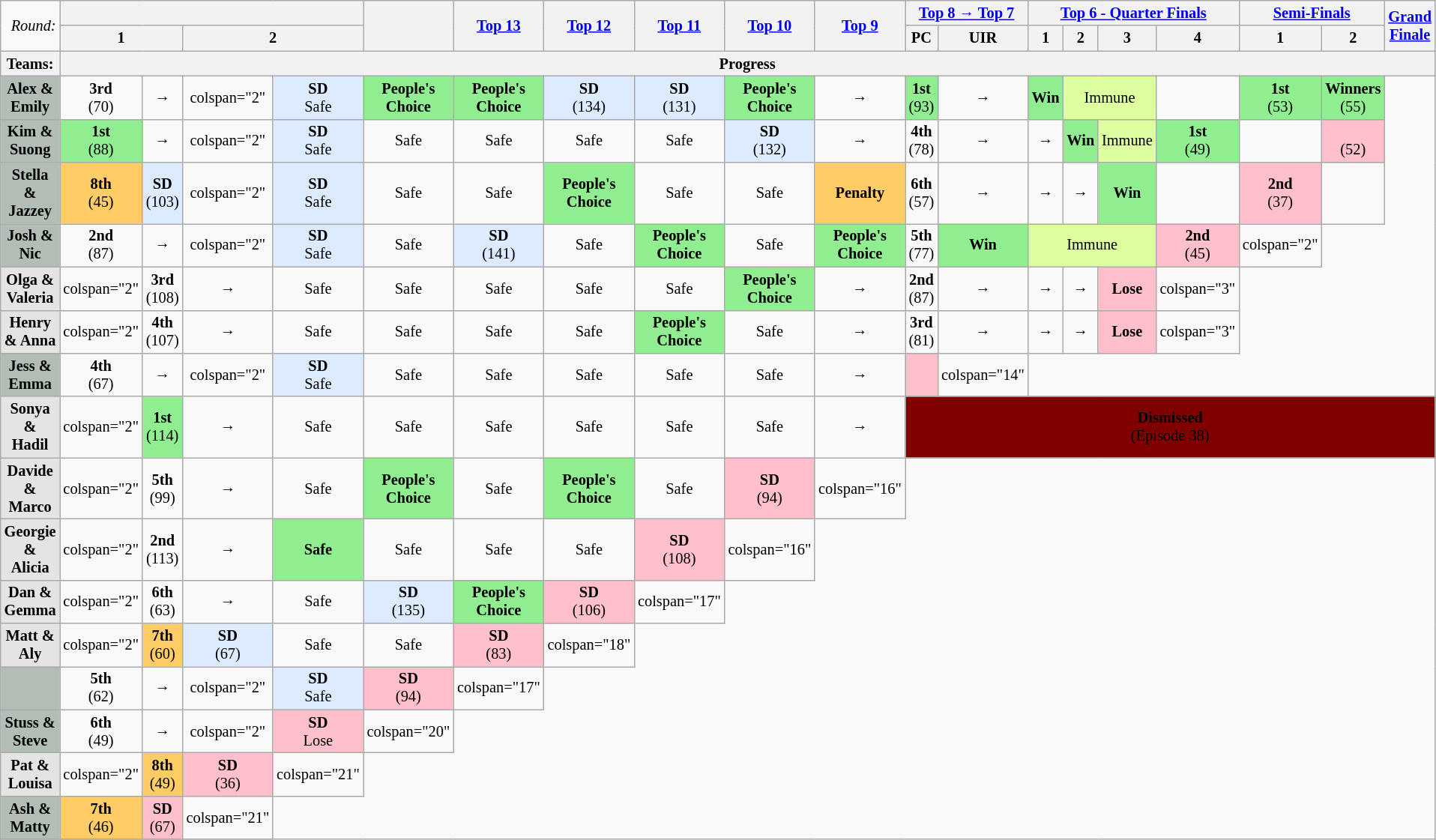<table class="wikitable" style="width:100%; text-align:center; font-size: 85%; line-height:16px;">
<tr>
<td style="width:10%; text-align:right;" rowspan="2"><em>Round:</em></td>
<th colspan="4" style="width:10%;"><a href='#'></a></th>
<th rowspan="2" style="width:6%;"></th>
<th rowspan="2" style="width:6%;"><a href='#'>Top 13</a></th>
<th rowspan="2" style="width:6%;"><a href='#'>Top 12</a></th>
<th rowspan="2" style="width:6%;"><a href='#'>Top 11</a></th>
<th rowspan="2" style="width:6%;"><a href='#'>Top 10</a></th>
<th rowspan="2" style="width:6%;"><a href='#'>Top 9</a></th>
<th colspan="2" style="width:6%;"><a href='#'>Top 8 → Top 7</a></th>
<th colspan="4" style="width:12%;"><a href='#'>Top 6 - Quarter Finals</a></th>
<th colspan="2" style="width:12%;"><a href='#'>Semi-Finals</a></th>
<th rowspan="2" style="width:8%;"><a href='#'>Grand Finale</a></th>
</tr>
<tr>
<th colspan="2" style="width:5%;">1</th>
<th colspan="2" style="width:5%;">2</th>
<th>PC</th>
<th>UIR</th>
<th>1</th>
<th>2</th>
<th>3</th>
<th>4</th>
<th>1</th>
<th>2</th>
</tr>
<tr>
<th>Teams:</th>
<th colspan="19">Progress</th>
</tr>
<tr>
<th style="background:#B2BEB5">Alex & Emily</th>
<td style="width:3%;"><strong>3rd</strong><br>(70)</td>
<td>→</td>
<td>colspan="2" </td>
<td style="background:#DCEBFF"><strong>SD</strong><br>Safe</td>
<td style="background:lightgreen"><strong>People's<br>Choice</strong></td>
<td style="background:lightgreen"><strong>People's<br>Choice</strong></td>
<td style="background:#DCEBFF"><strong>SD</strong><br>(134)</td>
<td style="background:#DCEBFF"><strong>SD</strong><br>(131)</td>
<td style="background:lightgreen"><strong>People's<br>Choice</strong></td>
<td>→</td>
<td style="background:lightgreen"><strong>1st</strong><br>(93)</td>
<td>→</td>
<td bgcolor="lightgreen"><strong>Win</strong></td>
<td colspan="2" style="background:#DDFF9F">Immune</td>
<td></td>
<td style="background:lightgreen"><strong>1st</strong><br>(53)</td>
<td style="background:lightgreen"><strong>Winners</strong><br>(55)</td>
</tr>
<tr>
<th style="background:#B2BEB5">Kim & Suong</th>
<td style="background:lightgreen"><strong>1st</strong><br>(88)</td>
<td>→</td>
<td>colspan="2" </td>
<td style="background:#DCEBFF"><strong>SD</strong><br>Safe</td>
<td>Safe</td>
<td>Safe</td>
<td>Safe</td>
<td>Safe</td>
<td style="background:#DCEBFF"><strong>SD</strong><br>(132)</td>
<td>→</td>
<td><strong>4th</strong><br> (78)</td>
<td colspan="1">→</td>
<td colspan="1">→</td>
<td bgcolor="lightgreen"><strong>Win</strong></td>
<td style="background:#DDFF9F">Immune</td>
<td style="background:lightgreen"><strong>1st</strong><br>(49)</td>
<td></td>
<td style="background:pink"><br>(52)</td>
</tr>
<tr>
<th style="background:#B2BEB5">Stella & Jazzey</th>
<td style="background:#FFCC66"><strong>8th</strong><br>(45)</td>
<td style="background:#DCEBFF"><strong>SD</strong><br>(103)</td>
<td>colspan="2" </td>
<td style="background:#DCEBFF"><strong>SD</strong><br>Safe</td>
<td>Safe</td>
<td>Safe</td>
<td style="background:lightgreen"><strong>People's<br>Choice</strong></td>
<td>Safe</td>
<td>Safe</td>
<td style="background:#FFCC66"><strong>Penalty</strong></td>
<td><strong>6th</strong><br>(57)</td>
<td colspan="1">→</td>
<td colspan="1">→</td>
<td colspan="1">→</td>
<td bgcolor="lightgreen"><strong>Win</strong></td>
<td></td>
<td style="background:pink;"><strong>2nd</strong><br>(37)</td>
<td></td>
</tr>
<tr>
<th style="background:#B2BEB5">Josh & Nic</th>
<td><strong>2nd</strong><br>(87)</td>
<td>→</td>
<td>colspan="2" </td>
<td style="background:#DCEBFF"><strong>SD</strong><br>Safe</td>
<td>Safe</td>
<td style="background:#DCEBFF"><strong>SD</strong><br>(141)</td>
<td>Safe</td>
<td style="background:lightgreen"><strong>People's<br>Choice</strong></td>
<td>Safe</td>
<td style="background:lightgreen"><strong>People's<br>Choice</strong></td>
<td><strong>5th</strong><br>(77)</td>
<td bgcolor="lightgreen"><strong>Win</strong></td>
<td colspan="3" style="background:#DDFF9F">Immune</td>
<td style="background:pink;"><strong>2nd</strong><br>(45)</td>
<td>colspan="2" </td>
</tr>
<tr>
<th style="background:#E5E4E2">Olga & Valeria</th>
<td>colspan="2" </td>
<td><strong>3rd</strong><br>(108)</td>
<td>→</td>
<td>Safe</td>
<td>Safe</td>
<td>Safe</td>
<td>Safe</td>
<td>Safe</td>
<td style="background:lightgreen"><strong>People's<br>Choice</strong></td>
<td>→</td>
<td><strong>2nd</strong><br>(87)</td>
<td colspan="1">→</td>
<td colspan="1">→</td>
<td colspan="1">→</td>
<td style="background:pink;"><strong>Lose</strong></td>
<td>colspan="3" </td>
</tr>
<tr>
<th style="background:#E5E4E2">Henry & Anna</th>
<td>colspan="2" </td>
<td><strong>4th</strong><br>(107)</td>
<td>→</td>
<td>Safe</td>
<td>Safe</td>
<td>Safe</td>
<td>Safe</td>
<td style="background:lightgreen"><strong>People's<br>Choice</strong></td>
<td>Safe</td>
<td>→</td>
<td><strong>3rd</strong><br>(81)</td>
<td colspan="1">→</td>
<td colspan="1">→</td>
<td colspan="1">→</td>
<td style="background:pink;"><strong>Lose</strong></td>
<td>colspan="3" </td>
</tr>
<tr>
<th style="background:#B2BEB5">Jess & Emma</th>
<td><strong>4th</strong><br>(67)</td>
<td>→</td>
<td>colspan="2" </td>
<td style="background:#DCEBFF"><strong>SD</strong><br>Safe</td>
<td>Safe</td>
<td>Safe</td>
<td>Safe</td>
<td>Safe</td>
<td>Safe</td>
<td>→</td>
<td style="background:pink;"></td>
<td>colspan="14" </td>
</tr>
<tr>
<th style="background:#E5E4E2">Sonya & Hadil</th>
<td>colspan="2" </td>
<td style="background:lightgreen"><strong>1st</strong><br>(114)</td>
<td>→</td>
<td>Safe</td>
<td>Safe</td>
<td>Safe</td>
<td>Safe</td>
<td>Safe</td>
<td>Safe</td>
<td>→</td>
<td colspan="14" style="background:maroon";"><span><strong>Dismissed</strong><br> (Episode 38)</span></td>
</tr>
<tr>
<th style="background:#E5E4E2">Davide & Marco</th>
<td>colspan="2" </td>
<td><strong>5th</strong><br>(99)</td>
<td>→</td>
<td>Safe</td>
<td style="background:lightgreen"><strong>People's<br>Choice</strong></td>
<td>Safe</td>
<td style="background:lightgreen"><strong>People's<br>Choice</strong></td>
<td>Safe</td>
<td style="background:pink;"><strong>SD</strong><br>(94)</td>
<td>colspan="16" </td>
</tr>
<tr>
<th style="background:#E5E4E2">Georgie & Alicia</th>
<td>colspan="2" </td>
<td><strong>2nd</strong><br>(113)</td>
<td>→</td>
<td style="background:lightgreen"><strong>Safe</strong></td>
<td>Safe</td>
<td>Safe</td>
<td>Safe</td>
<td style="background:pink;"><strong>SD</strong><br>(108)</td>
<td>colspan="16" </td>
</tr>
<tr>
<th style="background:#E5E4E2">Dan & Gemma</th>
<td>colspan="2" </td>
<td><strong>6th</strong><br>(63)</td>
<td>→</td>
<td>Safe</td>
<td style="background:#DCEBFF"><strong>SD</strong><br>(135)</td>
<td style="background:lightgreen"><strong>People's<br>Choice</strong></td>
<td style="background:pink;"><strong>SD</strong><br>(106)</td>
<td>colspan="17" </td>
</tr>
<tr>
<th style="background:#E5E4E2">Matt & Aly</th>
<td>colspan="2" </td>
<td style="background:#FFCC66"><strong>7th</strong><br>(60)</td>
<td style="background:#DCEBFF"><strong>SD</strong><br>(67)</td>
<td>Safe</td>
<td>Safe</td>
<td style="background:pink;"><strong>SD</strong><br>(83)</td>
<td>colspan="18" </td>
</tr>
<tr>
<th style="background:#B2BEB5"></th>
<td><strong>5th</strong><br>(62)</td>
<td>→</td>
<td>colspan="2" </td>
<td style="background:#DCEBFF"><strong>SD</strong><br>Safe</td>
<td style="background:pink;"><strong>SD</strong><br>(94)</td>
<td>colspan="17" </td>
</tr>
<tr>
<th style="background:#B2BEB5">Stuss & Steve</th>
<td><strong>6th</strong><br>(49)</td>
<td>→</td>
<td>colspan="2" </td>
<td style="background:pink;"><strong>SD</strong><br>Lose</td>
<td>colspan="20" </td>
</tr>
<tr>
<th style="background:#E5E4E2">Pat & Louisa</th>
<td>colspan="2" </td>
<td style="background:#FFCC66"><strong>8th</strong><br>(49)</td>
<td style="background:pink;"><strong>SD</strong><br>(36)</td>
<td>colspan="21" </td>
</tr>
<tr>
<th style="background:#B2BEB5">Ash & Matty</th>
<td style="background:#FFCC66"><strong>7th</strong><br>(46)</td>
<td style="background:pink;"><strong>SD</strong><br>(67)</td>
<td>colspan="21" </td>
</tr>
<tr>
</tr>
</table>
